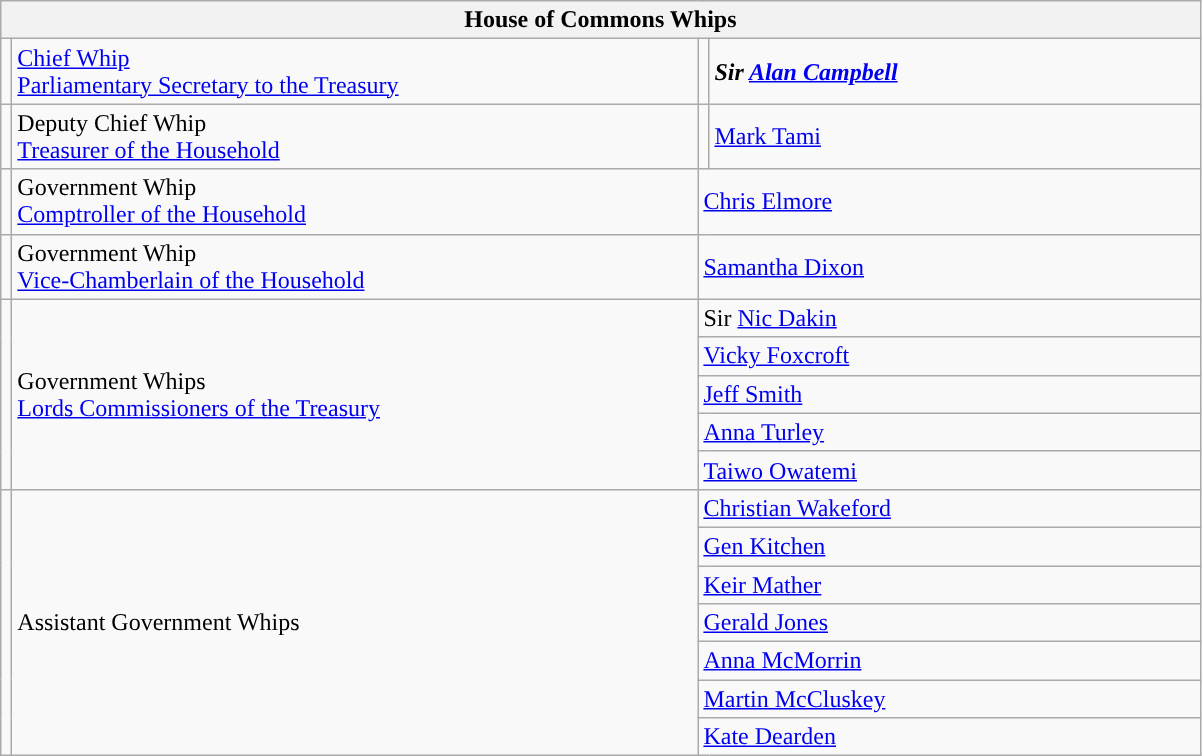<table class="wikitable">
<tr>
<th colspan="4">House of Commons Whips</th>
</tr>
<tr>
<td style="background: "></td>
<td style="width: 450px;"><a href='#'>Chief Whip</a><br><a href='#'>Parliamentary Secretary to the Treasury</a></td>
<td style="background: "></td>
<td style="width: 320px;"><strong><em>Sir <a href='#'>Alan Campbell</a></em></strong></td>
</tr>
<tr>
<td style="background: "></td>
<td>Deputy Chief Whip<br><a href='#'>Treasurer of the Household</a></td>
<td style="background: "></td>
<td><a href='#'>Mark Tami</a></td>
</tr>
<tr>
<td style="background: "></td>
<td>Government Whip<br><a href='#'>Comptroller of the Household</a></td>
<td colspan="2"><a href='#'>Chris Elmore</a></td>
</tr>
<tr>
<td style="background: "></td>
<td>Government Whip<br><a href='#'>Vice-Chamberlain of the Household</a></td>
<td colspan="2"><a href='#'>Samantha Dixon</a> </td>
</tr>
<tr>
<td rowspan=5 style="background: "></td>
<td rowspan=5>Government Whips<br><a href='#'>Lords Commissioners of the Treasury</a></td>
<td colspan="2">Sir <a href='#'>Nic Dakin</a><br></td>
</tr>
<tr>
<td colspan="2"><a href='#'>Vicky Foxcroft</a></td>
</tr>
<tr>
<td colspan="2"><a href='#'>Jeff Smith</a></td>
</tr>
<tr>
<td colspan="2"><a href='#'>Anna Turley</a></td>
</tr>
<tr>
<td colspan="2"><a href='#'>Taiwo Owatemi</a></td>
</tr>
<tr>
<td rowspan=7 style="background: "></td>
<td rowspan=7>Assistant Government Whips</td>
<td colspan="2"><a href='#'>Christian Wakeford</a></td>
</tr>
<tr>
<td colspan="2"><a href='#'>Gen Kitchen</a></td>
</tr>
<tr>
<td colspan="2"><a href='#'>Keir Mather</a></td>
</tr>
<tr>
<td colspan="2"><a href='#'>Gerald Jones</a></td>
</tr>
<tr>
<td colspan="2"><a href='#'>Anna McMorrin</a></td>
</tr>
<tr>
<td colspan=2><a href='#'>Martin McCluskey</a></td>
</tr>
<tr>
<td colspan=2><a href='#'>Kate Dearden</a></td>
</tr>
</table>
